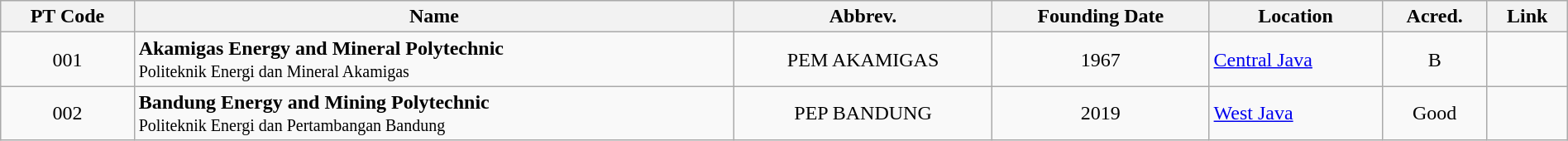<table class="wikitable sortable" style="width:100%; text-align:center;">
<tr>
<th>PT Code<br></th>
<th>Name</th>
<th>Abbrev.</th>
<th data-sort-type="date">Founding  Date</th>
<th>Location</th>
<th>Acred.</th>
<th class="unsortable">Link</th>
</tr>
<tr>
<td>001</td>
<td style="text-align:left;"><strong>Akamigas Energy and Mineral Polytechnic</strong><br><small>Politeknik Energi dan Mineral Akamigas</small></td>
<td>PEM AKAMIGAS</td>
<td>1967</td>
<td style="text-align:left;"><a href='#'>Central Java</a></td>
<td>B</td>
<td></td>
</tr>
<tr>
<td>002</td>
<td style="text-align:left;"><strong>Bandung Energy and Mining Polytechnic</strong><br><small>Politeknik Energi dan Pertambangan Bandung</small></td>
<td>PEP BANDUNG</td>
<td>2019</td>
<td style="text-align:left;"><a href='#'>West Java</a></td>
<td>Good</td>
<td></td>
</tr>
</table>
